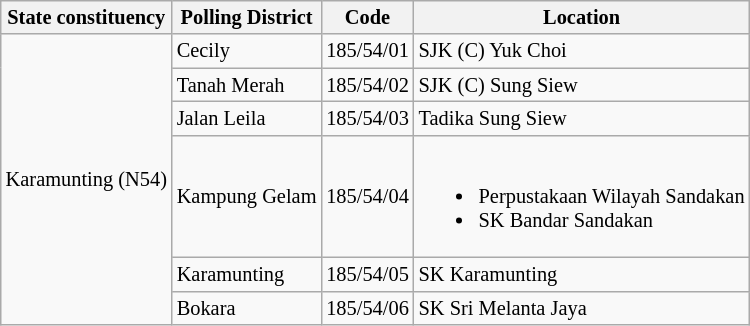<table class="wikitable sortable mw-collapsible" style="white-space:nowrap;font-size:85%">
<tr>
<th>State constituency</th>
<th>Polling District</th>
<th>Code</th>
<th>Location</th>
</tr>
<tr>
<td rowspan="6">Karamunting (N54)</td>
<td>Cecily</td>
<td>185/54/01</td>
<td>SJK (C) Yuk Choi</td>
</tr>
<tr>
<td>Tanah Merah</td>
<td>185/54/02</td>
<td>SJK (C) Sung Siew</td>
</tr>
<tr>
<td>Jalan Leila</td>
<td>185/54/03</td>
<td>Tadika Sung Siew</td>
</tr>
<tr>
<td>Kampung Gelam</td>
<td>185/54/04</td>
<td><br><ul><li>Perpustakaan Wilayah Sandakan</li><li>SK Bandar Sandakan</li></ul></td>
</tr>
<tr>
<td>Karamunting</td>
<td>185/54/05</td>
<td>SK Karamunting</td>
</tr>
<tr>
<td>Bokara</td>
<td>185/54/06</td>
<td>SK Sri Melanta Jaya</td>
</tr>
</table>
